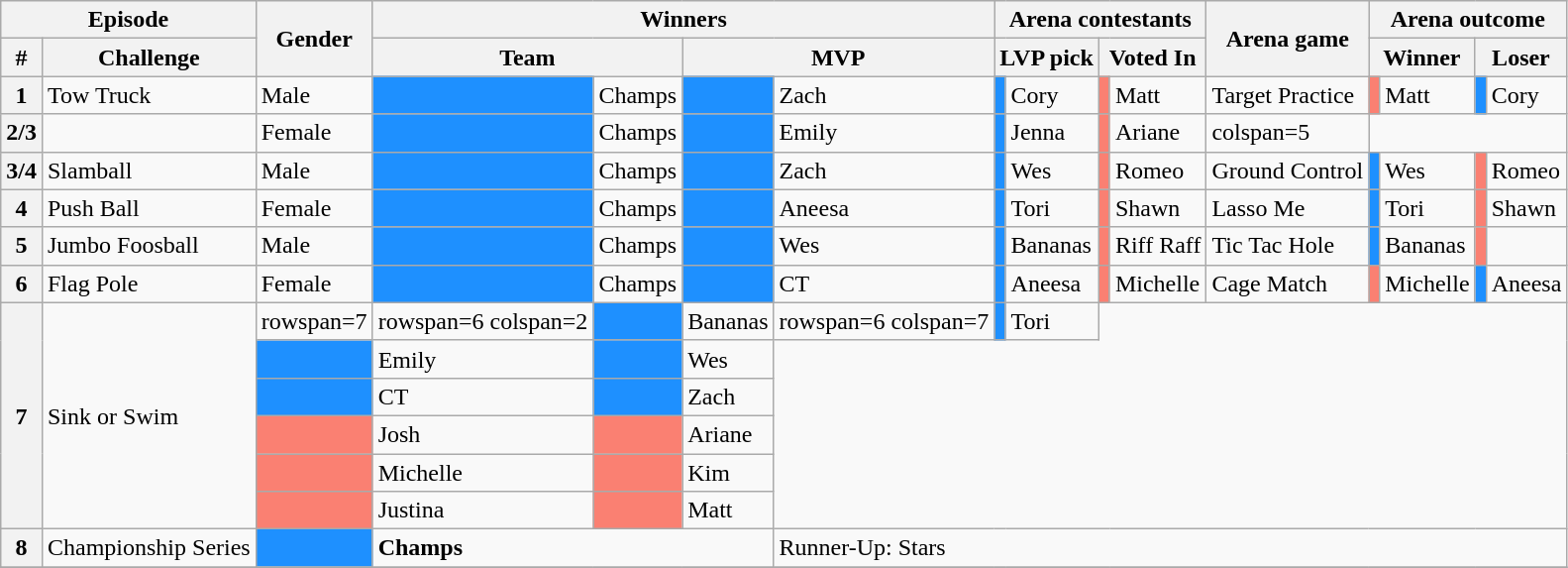<table class="wikitable">
<tr>
<th colspan=2>Episode</th>
<th rowspan=2>Gender</th>
<th colspan=4>Winners</th>
<th colspan=4>Arena contestants</th>
<th rowspan=2>Arena game</th>
<th colspan=4 nowrap>Arena outcome</th>
</tr>
<tr>
<th width="15px">#</th>
<th colspan=1>Challenge</th>
<th colspan=2>Team</th>
<th colspan=2>MVP</th>
<th colspan=2 nowrap>LVP pick</th>
<th colspan=2 nowrap>Voted In</th>
<th colspan=2>Winner</th>
<th colspan=2>Loser</th>
</tr>
<tr>
<th>1</th>
<td>Tow Truck</td>
<td>Male</td>
<td bgcolor="dodgerblue"></td>
<td>Champs</td>
<td bgcolor="dodgerblue"></td>
<td>Zach</td>
<td bgcolor="dodgerblue"></td>
<td>Cory</td>
<td bgcolor="salmon"></td>
<td>Matt</td>
<td nowrap>Target Practice</td>
<td bgcolor="salmon"></td>
<td>Matt</td>
<td bgcolor="dodgerblue"></td>
<td>Cory</td>
</tr>
<tr>
<th>2/3</th>
<td></td>
<td>Female</td>
<td bgcolor="dodgerblue"></td>
<td>Champs</td>
<td bgcolor="dodgerblue"></td>
<td>Emily</td>
<td bgcolor="dodgerblue"></td>
<td>Jenna</td>
<td bgcolor="salmon"></td>
<td>Ariane</td>
<td>colspan=5 </td>
</tr>
<tr>
<th>3/4</th>
<td>Slamball</td>
<td>Male</td>
<td bgcolor="dodgerblue"></td>
<td>Champs</td>
<td bgcolor="dodgerblue"></td>
<td>Zach</td>
<td bgcolor="dodgerblue"></td>
<td>Wes</td>
<td bgcolor="salmon"></td>
<td>Romeo</td>
<td nowrap>Ground Control</td>
<td bgcolor="dodgerblue"></td>
<td>Wes</td>
<td bgcolor="salmon"></td>
<td>Romeo</td>
</tr>
<tr>
<th>4</th>
<td>Push Ball</td>
<td>Female</td>
<td bgcolor="dodgerblue"></td>
<td>Champs</td>
<td bgcolor="dodgerblue"></td>
<td>Aneesa</td>
<td bgcolor="dodgerblue"></td>
<td>Tori</td>
<td bgcolor="salmon"></td>
<td>Shawn</td>
<td>Lasso Me</td>
<td bgcolor="dodgerblue"></td>
<td>Tori</td>
<td bgcolor="salmon"></td>
<td>Shawn</td>
</tr>
<tr>
<th>5</th>
<td>Jumbo Foosball</td>
<td>Male</td>
<td bgcolor="dodgerblue "></td>
<td>Champs</td>
<td bgcolor="dodgerblue"></td>
<td>Wes</td>
<td bgcolor="dodgerblue "></td>
<td>Bananas</td>
<td bgcolor="salmon "></td>
<td>Riff Raff</td>
<td>Tic Tac Hole</td>
<td bgcolor="dodgerblue "></td>
<td>Bananas</td>
<td bgcolor="salmon "></td>
<td></td>
</tr>
<tr>
<th>6</th>
<td>Flag Pole</td>
<td>Female</td>
<td bgcolor="dodgerblue"></td>
<td>Champs</td>
<td bgcolor="dodgerblue"></td>
<td>CT</td>
<td bgcolor="dodgerblue"></td>
<td>Aneesa</td>
<td bgcolor="salmon "></td>
<td>Michelle</td>
<td>Cage Match</td>
<td bgcolor="salmon "></td>
<td>Michelle</td>
<td bgcolor="dodgerblue"></td>
<td>Aneesa</td>
</tr>
<tr>
<th rowspan=6>7</th>
<td rowspan=6>Sink or Swim</td>
<td>rowspan=7 </td>
<td>rowspan=6 colspan=2 </td>
<td bgcolor="dodgerblue"></td>
<td>Bananas</td>
<td>rowspan=6 colspan=7 </td>
<td bgcolor="dodgerblue "></td>
<td>Tori</td>
</tr>
<tr>
<td bgcolor="dodgerblue "></td>
<td>Emily</td>
<td bgcolor="dodgerblue "></td>
<td>Wes</td>
</tr>
<tr>
<td bgcolor="dodgerblue "></td>
<td>CT</td>
<td bgcolor="dodgerblue "></td>
<td>Zach</td>
</tr>
<tr>
<td bgcolor="salmon "></td>
<td>Josh</td>
<td bgcolor="salmon "></td>
<td>Ariane</td>
</tr>
<tr>
<td bgcolor=" salmon"></td>
<td>Michelle</td>
<td bgcolor=" salmon"></td>
<td>Kim</td>
</tr>
<tr>
<td bgcolor="salmon "></td>
<td>Justina</td>
<td bgcolor="salmon "></td>
<td>Matt</td>
</tr>
<tr>
<th>8</th>
<td>Championship Series</td>
<td bgcolor="dodgerblue "></td>
<td colspan=3><strong>Champs</strong></td>
<td colspan=10>Runner-Up: Stars</td>
</tr>
<tr>
</tr>
</table>
